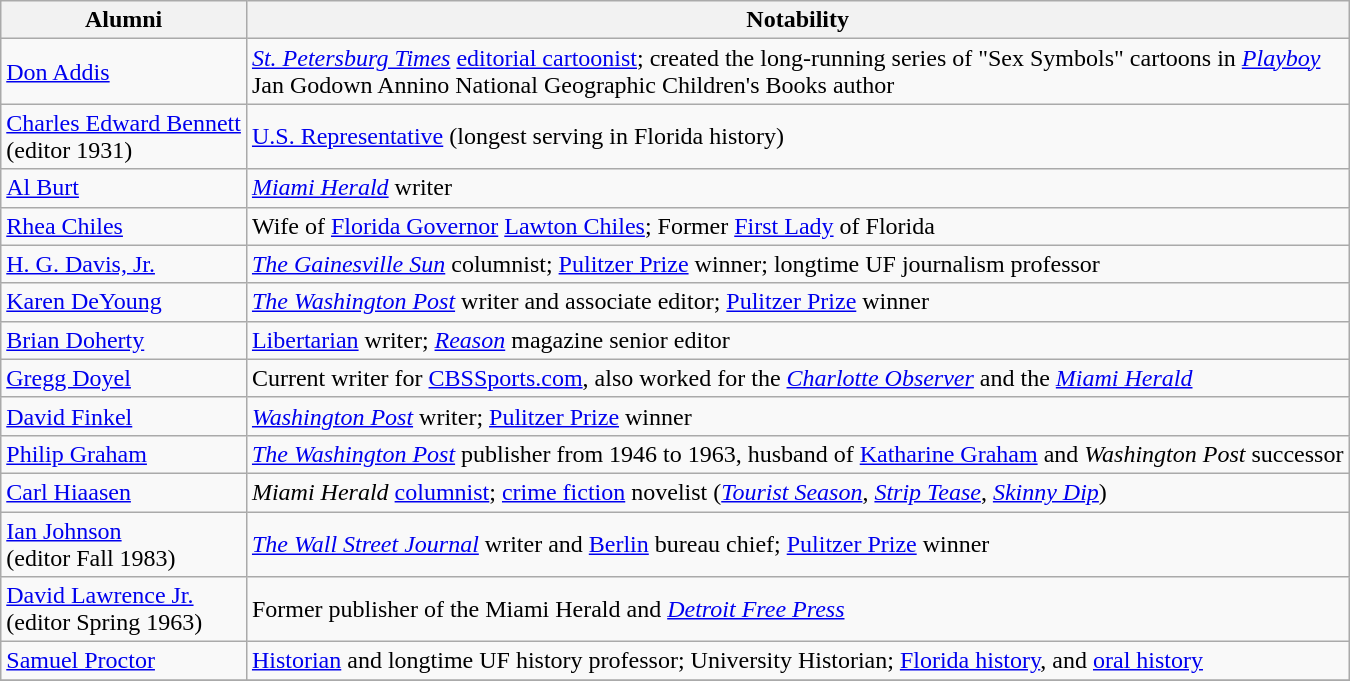<table class="wikitable">
<tr>
<th>Alumni</th>
<th>Notability</th>
</tr>
<tr>
<td><a href='#'>Don Addis</a></td>
<td><em><a href='#'>St. Petersburg Times</a></em> <a href='#'>editorial cartoonist</a>; created the long-running series of "Sex Symbols" cartoons in <em><a href='#'>Playboy</a></em><br>Jan Godown Annino
National Geographic Children's Books author</td>
</tr>
<tr>
<td><a href='#'>Charles Edward Bennett</a> <br>(editor 1931)</td>
<td><a href='#'>U.S. Representative</a> (longest serving in Florida history)</td>
</tr>
<tr>
<td><a href='#'>Al Burt</a></td>
<td><em><a href='#'>Miami Herald</a></em> writer</td>
</tr>
<tr>
<td><a href='#'>Rhea Chiles</a></td>
<td>Wife of <a href='#'>Florida Governor</a> <a href='#'>Lawton Chiles</a>; Former <a href='#'>First Lady</a> of Florida</td>
</tr>
<tr>
<td><a href='#'>H. G. Davis, Jr.</a></td>
<td><em><a href='#'>The Gainesville Sun</a></em> columnist; <a href='#'>Pulitzer Prize</a> winner; longtime UF journalism professor</td>
</tr>
<tr>
<td><a href='#'>Karen DeYoung</a></td>
<td><em><a href='#'>The Washington Post</a></em> writer and associate editor; <a href='#'>Pulitzer Prize</a> winner</td>
</tr>
<tr>
<td><a href='#'>Brian Doherty</a></td>
<td><a href='#'>Libertarian</a> writer; <em><a href='#'>Reason</a></em> magazine senior editor</td>
</tr>
<tr>
<td><a href='#'>Gregg Doyel</a></td>
<td>Current writer for <a href='#'>CBSSports.com</a>, also worked for the <em><a href='#'>Charlotte Observer</a></em> and the <em><a href='#'>Miami Herald</a></em></td>
</tr>
<tr>
<td><a href='#'>David Finkel</a></td>
<td><em><a href='#'>Washington Post</a></em> writer; <a href='#'>Pulitzer Prize</a> winner</td>
</tr>
<tr>
<td><a href='#'>Philip Graham</a></td>
<td><em><a href='#'>The Washington Post</a></em> publisher from 1946 to 1963, husband of <a href='#'>Katharine Graham</a> and <em>Washington Post</em> successor</td>
</tr>
<tr>
<td><a href='#'>Carl Hiaasen</a></td>
<td><em>Miami Herald</em> <a href='#'>columnist</a>; <a href='#'>crime fiction</a> novelist (<em><a href='#'>Tourist Season</a></em>, <em><a href='#'>Strip Tease</a></em>, <em><a href='#'>Skinny Dip</a></em>)</td>
</tr>
<tr>
<td><a href='#'>Ian Johnson</a><br>(editor Fall 1983)</td>
<td><em><a href='#'>The Wall Street Journal</a></em> writer and <a href='#'>Berlin</a> bureau chief; <a href='#'>Pulitzer Prize</a> winner</td>
</tr>
<tr>
<td><a href='#'>David Lawrence Jr.</a> <br>(editor Spring 1963)</td>
<td>Former publisher of the Miami Herald and <em><a href='#'>Detroit Free Press</a></em></td>
</tr>
<tr>
<td><a href='#'>Samuel Proctor</a></td>
<td><a href='#'>Historian</a> and longtime UF history professor; University Historian; <a href='#'>Florida history</a>, and <a href='#'>oral history</a></td>
</tr>
<tr>
</tr>
</table>
